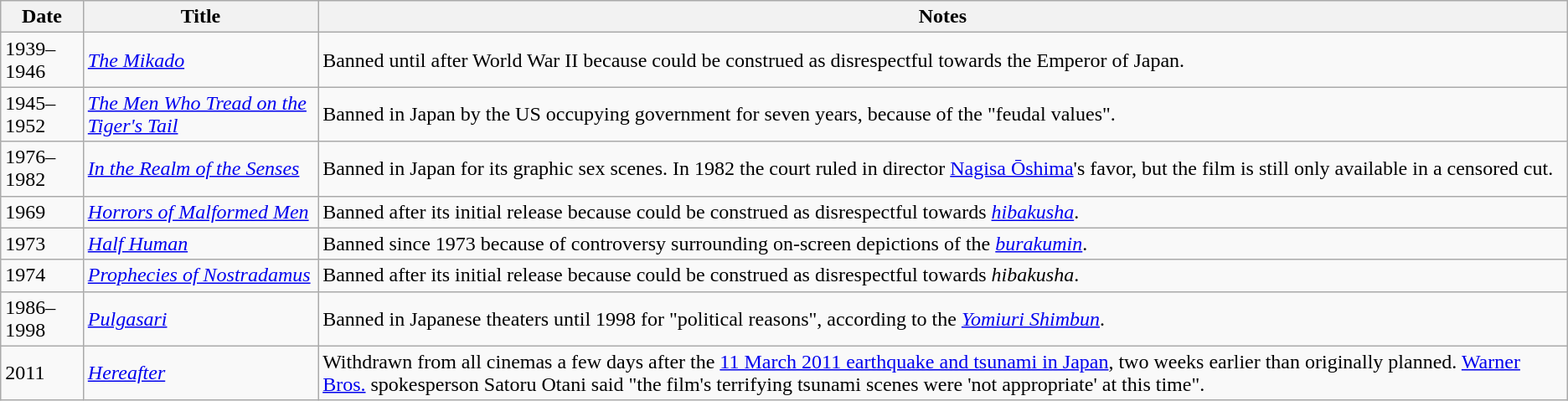<table class="wikitable sortable">
<tr>
<th>Date</th>
<th>Title</th>
<th>Notes</th>
</tr>
<tr>
<td>1939–1946</td>
<td><em><a href='#'>The Mikado</a></em></td>
<td>Banned until after World War II because could be construed as disrespectful towards the Emperor of Japan.</td>
</tr>
<tr>
<td>1945–1952</td>
<td><em><a href='#'>The Men Who Tread on the Tiger's Tail</a></em></td>
<td>Banned in Japan by the US occupying government for seven years, because of the "feudal values".</td>
</tr>
<tr>
<td>1976–1982</td>
<td><em><a href='#'>In the Realm of the Senses</a></em></td>
<td>Banned in Japan for its graphic sex scenes. In 1982 the court ruled in director <a href='#'>Nagisa Ōshima</a>'s favor, but the film is still only available in a censored cut.</td>
</tr>
<tr>
<td>1969</td>
<td><em><a href='#'>Horrors of Malformed Men</a></em></td>
<td>Banned after its initial release because could be construed as disrespectful towards <em><a href='#'>hibakusha</a></em>.</td>
</tr>
<tr>
<td>1973</td>
<td><em><a href='#'>Half Human</a></em></td>
<td>Banned since 1973 because of controversy surrounding on-screen depictions of the <em><a href='#'>burakumin</a></em>.</td>
</tr>
<tr>
<td>1974</td>
<td><em><a href='#'>Prophecies of Nostradamus</a></em></td>
<td>Banned after its initial release because could be construed as disrespectful towards <em>hibakusha</em>.</td>
</tr>
<tr>
<td>1986–1998</td>
<td><em><a href='#'>Pulgasari</a></em></td>
<td>Banned in Japanese theaters until 1998 for "political reasons", according to the <em><a href='#'>Yomiuri Shimbun</a></em>.</td>
</tr>
<tr>
<td>2011</td>
<td><a href='#'><em>Hereafter</em></a></td>
<td>Withdrawn from all cinemas a few days after the <a href='#'>11 March 2011 earthquake and tsunami in Japan</a>, two weeks earlier than originally planned. <a href='#'>Warner Bros.</a> spokesperson Satoru Otani said "the film's terrifying tsunami scenes were 'not appropriate' at this time".</td>
</tr>
</table>
